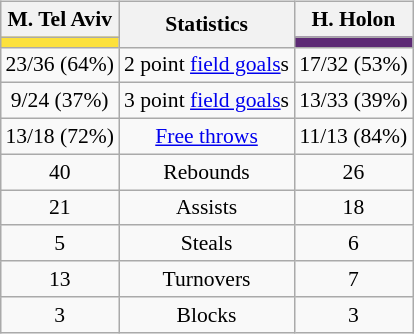<table style="width:100%;">
<tr>
<td valign=top align=right width=33%><br>













</td>
<td style="vertical-align:top; align:center; width:33%;"><br><table style="width:100%;">
<tr>
<td style="width=50%;"></td>
<td></td>
<td style="width=50%;"></td>
</tr>
</table>
<br><table class="wikitable" style="font-size:90%; text-align:center; margin:auto;" align=center>
<tr>
<th>M. Tel Aviv</th>
<th rowspan=2>Statistics</th>
<th>H. Holon</th>
</tr>
<tr>
<td style="background:#FCE13C;"></td>
<td style="background:#5D2A75;"></td>
</tr>
<tr>
<td>23/36 (64%)</td>
<td>2 point <a href='#'>field goals</a>s</td>
<td>17/32 (53%)</td>
</tr>
<tr>
<td>9/24 (37%)</td>
<td>3 point <a href='#'>field goals</a>s</td>
<td>13/33 (39%)</td>
</tr>
<tr>
<td>13/18 (72%)</td>
<td><a href='#'>Free throws</a></td>
<td>11/13 (84%)</td>
</tr>
<tr>
<td>40</td>
<td>Rebounds</td>
<td>26</td>
</tr>
<tr>
<td>21</td>
<td>Assists</td>
<td>18</td>
</tr>
<tr>
<td>5</td>
<td>Steals</td>
<td>6</td>
</tr>
<tr>
<td>13</td>
<td>Turnovers</td>
<td>7</td>
</tr>
<tr>
<td>3</td>
<td>Blocks</td>
<td>3</td>
</tr>
</table>
</td>
<td style="vertical-align:top; align:left; width:50%;"><br>













</td>
</tr>
</table>
